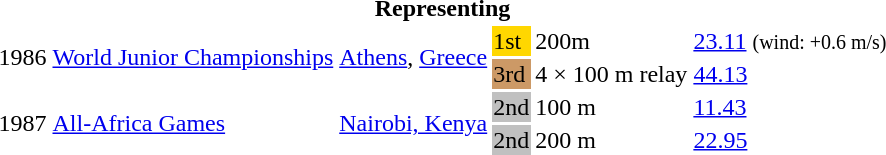<table>
<tr>
<th colspan="6">Representing </th>
</tr>
<tr>
<td rowspan=2>1986</td>
<td rowspan=2><a href='#'>World Junior Championships</a></td>
<td rowspan=2><a href='#'>Athens</a>, <a href='#'>Greece</a></td>
<td bgcolor=gold>1st</td>
<td>200m</td>
<td><a href='#'>23.11</a> <small>(wind: +0.6 m/s)</small></td>
</tr>
<tr>
<td bgcolor="cc9966">3rd</td>
<td>4 × 100 m relay</td>
<td><a href='#'>44.13</a></td>
</tr>
<tr>
<td rowspan=2>1987</td>
<td rowspan=2><a href='#'>All-Africa Games</a></td>
<td rowspan=2><a href='#'>Nairobi, Kenya</a></td>
<td bgcolor="silver">2nd</td>
<td>100 m</td>
<td><a href='#'>11.43</a></td>
</tr>
<tr>
<td bgcolor="silver">2nd</td>
<td>200 m</td>
<td><a href='#'>22.95</a></td>
</tr>
</table>
